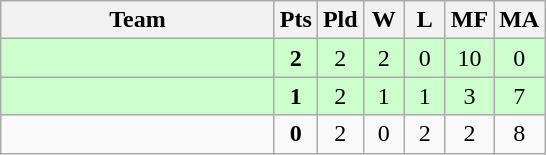<table class=wikitable style="text-align:center">
<tr>
<th width=175>Team</th>
<th width=20>Pts</th>
<th width=20>Pld</th>
<th width=20>W</th>
<th width=20>L</th>
<th width=20>MF</th>
<th width=20>MA</th>
</tr>
<tr bgcolor=ccffcc>
<td style="text-align:left"><strong></strong></td>
<td><strong>2</strong></td>
<td>2</td>
<td>2</td>
<td>0</td>
<td>10</td>
<td>0</td>
</tr>
<tr bgcolor=ccffcc>
<td style="text-align:left"><strong></strong></td>
<td><strong>1</strong></td>
<td>2</td>
<td>1</td>
<td>1</td>
<td>3</td>
<td>7</td>
</tr>
<tr>
<td style="text-align:left"><strong></strong></td>
<td><strong>0</strong></td>
<td>2</td>
<td>0</td>
<td>2</td>
<td>2</td>
<td>8</td>
</tr>
</table>
